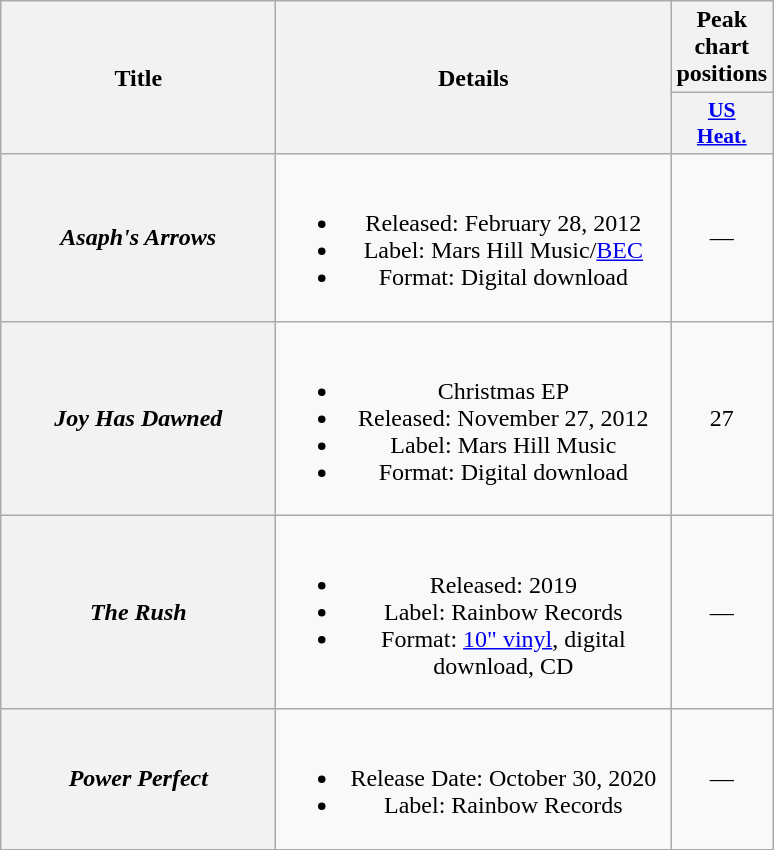<table class="wikitable plainrowheaders" style="text-align:center;">
<tr>
<th scope="col" rowspan="2" style="width:11em;">Title</th>
<th scope="col" rowspan="2" style="width:16em;">Details</th>
<th scope="col" colspan="1">Peak chart positions</th>
</tr>
<tr>
<th style="width:3em; font-size:90%"><a href='#'>US<br>Heat.</a><br></th>
</tr>
<tr>
<th scope="row"><em>Asaph's Arrows</em></th>
<td><br><ul><li>Released: February 28, 2012</li><li>Label: Mars Hill Music/<a href='#'>BEC</a></li><li>Format: Digital download</li></ul></td>
<td>—</td>
</tr>
<tr>
<th scope="row"><em>Joy Has Dawned</em></th>
<td><br><ul><li>Christmas EP</li><li>Released: November 27, 2012</li><li>Label: Mars Hill Music</li><li>Format: Digital download</li></ul></td>
<td>27</td>
</tr>
<tr>
<th scope="row"><em>The Rush</em></th>
<td><br><ul><li>Released: 2019</li><li>Label: Rainbow Records</li><li>Format: <a href='#'>10" vinyl</a>, digital download, CD</li></ul></td>
<td>—</td>
</tr>
<tr>
<th scope="row"><em>Power Perfect</em></th>
<td><br><ul><li>Release Date: October 30, 2020</li><li>Label: Rainbow Records</li></ul></td>
<td>—</td>
</tr>
<tr>
</tr>
</table>
